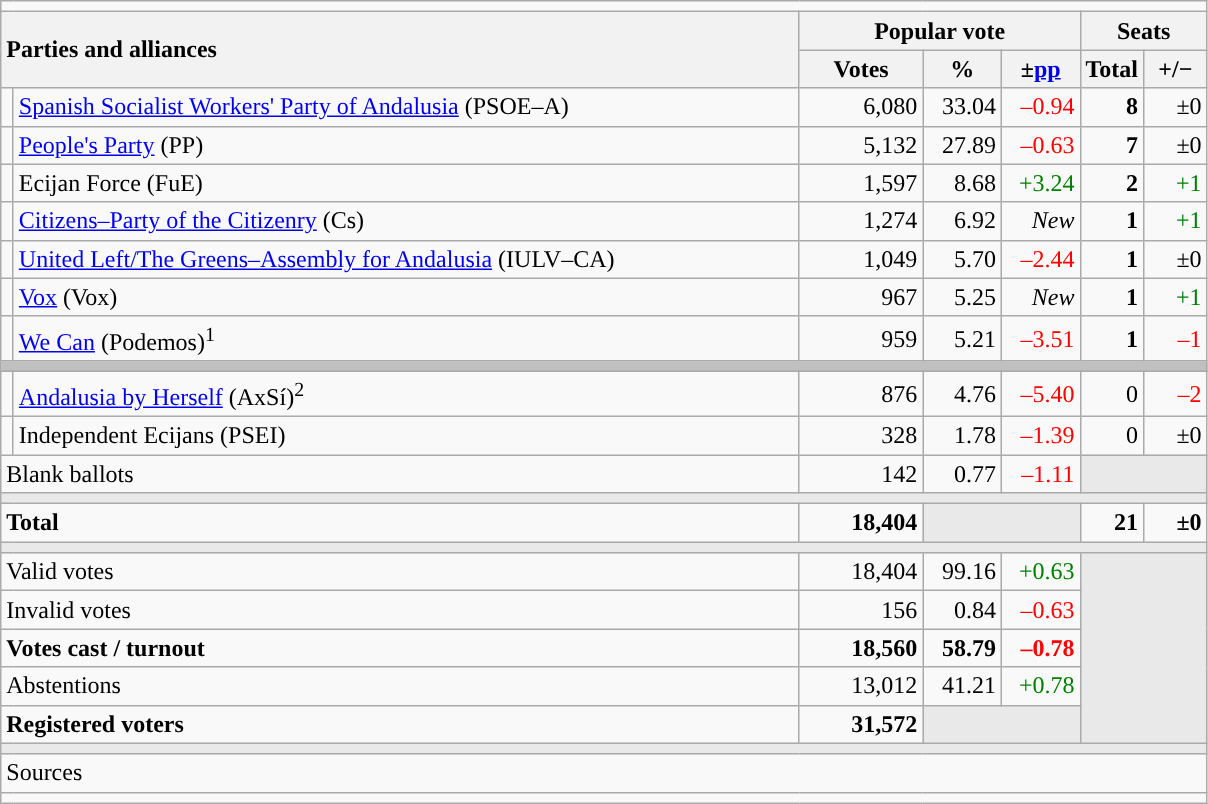<table class="wikitable" style="text-align:right;">
<tr>
<td colspan="7"></td>
</tr>
<tr>
<th style="text-align:left;" rowspan="2" colspan="2" width="525">Parties and alliances</th>
<th colspan="3">Popular vote</th>
<th colspan="2">Seats</th>
</tr>
<tr>
<th width="75">Votes</th>
<th width="45">%</th>
<th width="45">±<a href='#'>pp</a></th>
<th width="35">Total</th>
<th width="35">+/−</th>
</tr>
<tr>
<td width="1" style="color:inherit;background:"></td>
<td align="left"><a href='#'>Spanish Socialist Workers' Party of Andalusia</a> (PSOE–A)</td>
<td>6,080</td>
<td>33.04</td>
<td style="color:red;">–0.94</td>
<td><strong>8</strong></td>
<td>±0</td>
</tr>
<tr>
<td style="color:inherit;background:"></td>
<td align="left"><a href='#'>People's Party</a> (PP)</td>
<td>5,132</td>
<td>27.89</td>
<td style="color:red;">–0.63</td>
<td><strong>7</strong></td>
<td>±0</td>
</tr>
<tr>
<td style="color:inherit;background:"></td>
<td align="left">Ecijan Force (FuE)</td>
<td>1,597</td>
<td>8.68</td>
<td style="color:green;">+3.24</td>
<td><strong>2</strong></td>
<td style="color:green;">+1</td>
</tr>
<tr>
<td style="color:inherit;background:"></td>
<td align="left"><a href='#'>Citizens–Party of the Citizenry</a> (Cs)</td>
<td>1,274</td>
<td>6.92</td>
<td><em>New</em></td>
<td><strong>1</strong></td>
<td style="color:green;">+1</td>
</tr>
<tr>
<td style="color:inherit;background:"></td>
<td align="left"><a href='#'>United Left/The Greens–Assembly for Andalusia</a> (IULV–CA)</td>
<td>1,049</td>
<td>5.70</td>
<td style="color:red;">–2.44</td>
<td><strong>1</strong></td>
<td>±0</td>
</tr>
<tr>
<td style="color:inherit;background:"></td>
<td align="left"><a href='#'>Vox</a> (Vox)</td>
<td>967</td>
<td>5.25</td>
<td><em>New</em></td>
<td><strong>1</strong></td>
<td style="color:green;">+1</td>
</tr>
<tr>
<td style="color:inherit;background:"></td>
<td align="left"><a href='#'>We Can</a> (Podemos)<sup>1</sup></td>
<td>959</td>
<td>5.21</td>
<td style="color:red;">–3.51</td>
<td><strong>1</strong></td>
<td style="color:red;">–1</td>
</tr>
<tr>
<td colspan="7" bgcolor="#C0C0C0"></td>
</tr>
<tr>
<td style="color:inherit;background:"></td>
<td align="left"><a href='#'>Andalusia by Herself</a> (AxSí)<sup>2</sup></td>
<td>876</td>
<td>4.76</td>
<td style="color:red;">–5.40</td>
<td>0</td>
<td style="color:red;">–2</td>
</tr>
<tr>
<td style="color:inherit;background:"></td>
<td align="left">Independent Ecijans (PSEI)</td>
<td>328</td>
<td>1.78</td>
<td style="color:red;">–1.39</td>
<td>0</td>
<td>±0</td>
</tr>
<tr>
<td align="left" colspan="2">Blank ballots</td>
<td>142</td>
<td>0.77</td>
<td style="color:red;">–1.11</td>
<td bgcolor="#E9E9E9" colspan="2"></td>
</tr>
<tr>
<td colspan="7" bgcolor="#E9E9E9"></td>
</tr>
<tr style="font-weight:bold;">
<td align="left" colspan="2">Total</td>
<td>18,404</td>
<td bgcolor="#E9E9E9" colspan="2"></td>
<td>21</td>
<td>±0</td>
</tr>
<tr>
<td colspan="7" bgcolor="#E9E9E9"></td>
</tr>
<tr>
<td align="left" colspan="2">Valid votes</td>
<td>18,404</td>
<td>99.16</td>
<td style="color:green;">+0.63</td>
<td bgcolor="#E9E9E9" colspan="2" rowspan="5"></td>
</tr>
<tr>
<td align="left" colspan="2">Invalid votes</td>
<td>156</td>
<td>0.84</td>
<td style="color:red;">–0.63</td>
</tr>
<tr style="font-weight:bold;">
<td align="left" colspan="2">Votes cast / turnout</td>
<td>18,560</td>
<td>58.79</td>
<td style="color:red;">–0.78</td>
</tr>
<tr>
<td align="left" colspan="2">Abstentions</td>
<td>13,012</td>
<td>41.21</td>
<td style="color:green;">+0.78</td>
</tr>
<tr style="font-weight:bold;">
<td align="left" colspan="2">Registered voters</td>
<td>31,572</td>
<td bgcolor="#E9E9E9" colspan="2"></td>
</tr>
<tr>
<td colspan="7" bgcolor="#E9E9E9"></td>
</tr>
<tr>
<td align="left" colspan="7">Sources</td>
</tr>
<tr>
<td colspan="7" style="text-align:left; max-width:790px;"></td>
</tr>
</table>
